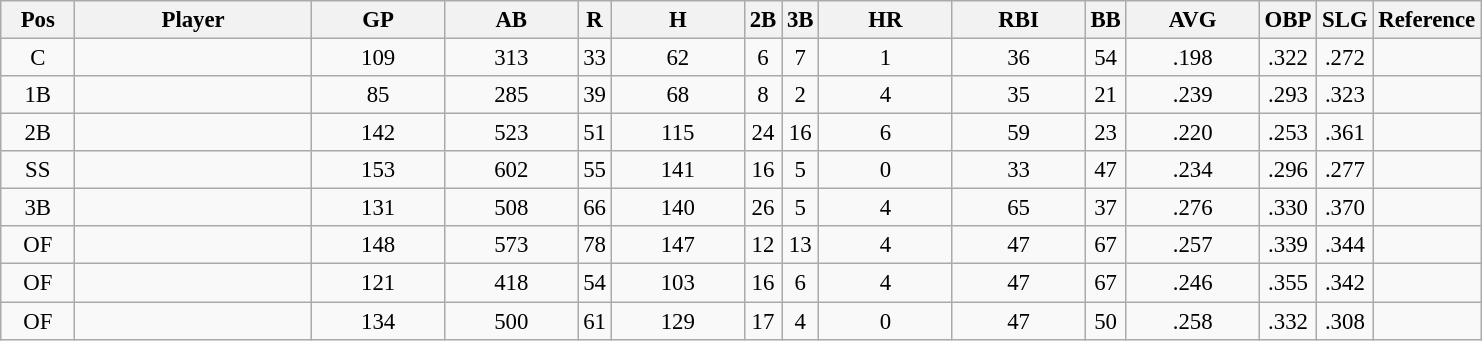<table class="wikitable sortable" style="text-align:center; font-size: 95%;">
<tr>
<th bgcolor="#DDDDFF" width="5%">Pos</th>
<th bgcolor="#DDDDFF" width="16%">Player</th>
<th bgcolor="#DDDDFF" width="9%">GP</th>
<th bgcolor="#DDDDFF" width="9%">AB</th>
<th>R</th>
<th bgcolor="#DDDDFF" width="9%">H</th>
<th>2B</th>
<th>3B</th>
<th bgcolor="#DDDDFF" width="9%">HR</th>
<th bgcolor="#DDDDFF" width="9%">RBI</th>
<th>BB</th>
<th bgcolor="#DDDDFF" width="9%">AVG</th>
<th>OBP</th>
<th>SLG</th>
<th>Reference</th>
</tr>
<tr>
<td>C</td>
<td></td>
<td>109</td>
<td>313</td>
<td>33</td>
<td>62</td>
<td>6</td>
<td>7</td>
<td>1</td>
<td>36</td>
<td>54</td>
<td>.198</td>
<td>.322</td>
<td>.272</td>
<td></td>
</tr>
<tr>
<td>1B</td>
<td></td>
<td>85</td>
<td>285</td>
<td>39</td>
<td>68</td>
<td>8</td>
<td>2</td>
<td>4</td>
<td>35</td>
<td>21</td>
<td>.239</td>
<td>.293</td>
<td>.323</td>
<td></td>
</tr>
<tr>
<td>2B</td>
<td></td>
<td>142</td>
<td>523</td>
<td>51</td>
<td>115</td>
<td>24</td>
<td>16</td>
<td>6</td>
<td>59</td>
<td>23</td>
<td>.220</td>
<td>.253</td>
<td>.361</td>
<td></td>
</tr>
<tr>
<td>SS</td>
<td></td>
<td>153</td>
<td>602</td>
<td>55</td>
<td>141</td>
<td>16</td>
<td>5</td>
<td>0</td>
<td>33</td>
<td>47</td>
<td>.234</td>
<td>.296</td>
<td>.277</td>
<td></td>
</tr>
<tr>
<td>3B</td>
<td></td>
<td>131</td>
<td>508</td>
<td>66</td>
<td>140</td>
<td>26</td>
<td>5</td>
<td>4</td>
<td>65</td>
<td>37</td>
<td>.276</td>
<td>.330</td>
<td>.370</td>
<td></td>
</tr>
<tr>
<td>OF</td>
<td></td>
<td>148</td>
<td>573</td>
<td>78</td>
<td>147</td>
<td>12</td>
<td>13</td>
<td>4</td>
<td>47</td>
<td>67</td>
<td>.257</td>
<td>.339</td>
<td>.344</td>
<td></td>
</tr>
<tr>
<td>OF</td>
<td></td>
<td>121</td>
<td>418</td>
<td>54</td>
<td>103</td>
<td>16</td>
<td>6</td>
<td>4</td>
<td>47</td>
<td>67</td>
<td>.246</td>
<td>.355</td>
<td>.342</td>
<td></td>
</tr>
<tr>
<td>OF</td>
<td></td>
<td>134</td>
<td>500</td>
<td>61</td>
<td>129</td>
<td>17</td>
<td>4</td>
<td>0</td>
<td>47</td>
<td>50</td>
<td>.258</td>
<td>.332</td>
<td>.308</td>
<td></td>
</tr>
</table>
